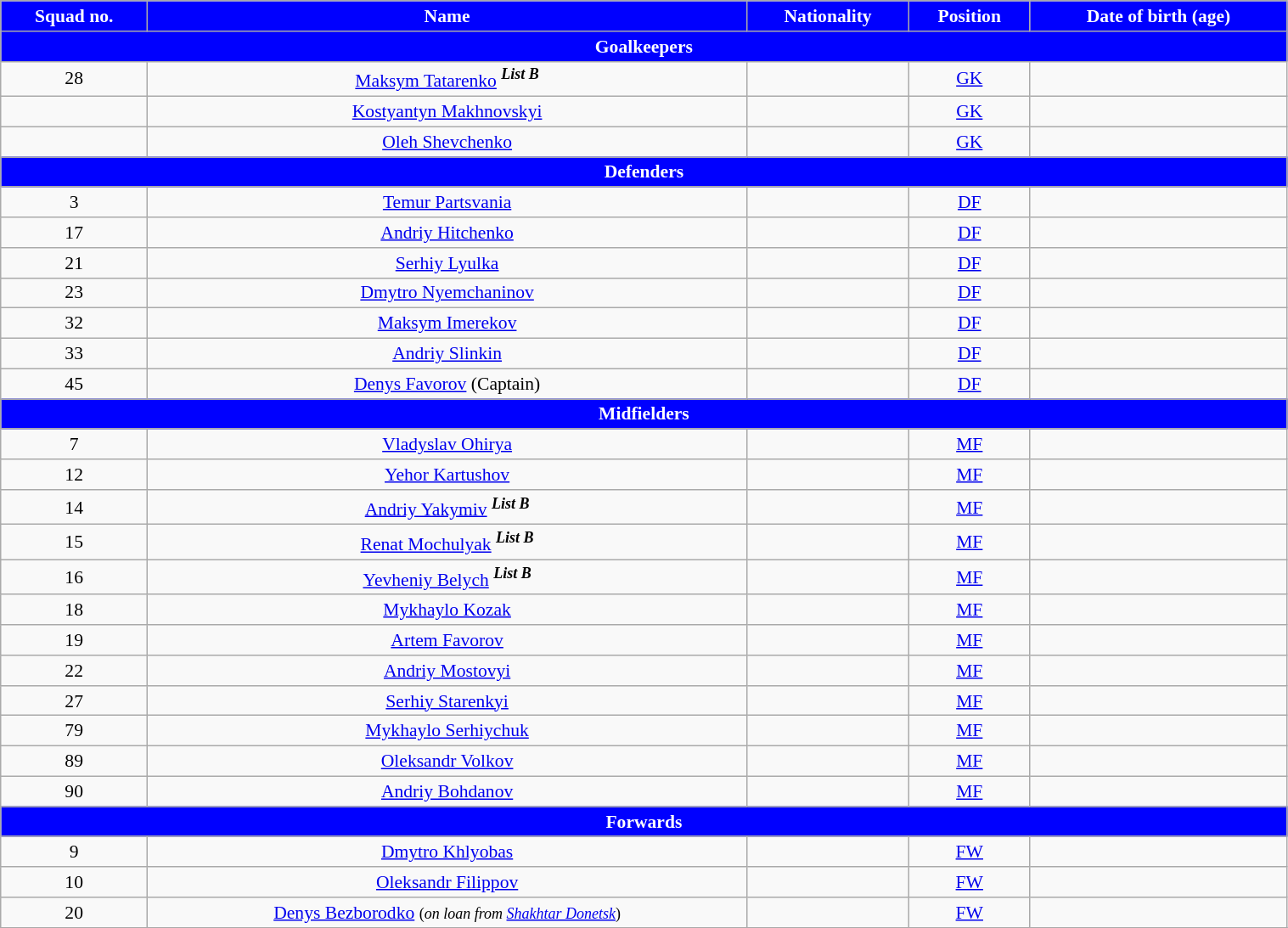<table class="wikitable" style="text-align:center; font-size:90%; width:80%">
<tr>
<th style="background:blue; color:white; text-align:center">Squad no.</th>
<th style="background:blue; color:white; text-align:center">Name</th>
<th style="background:blue; color:white; text-align:center">Nationality</th>
<th style="background:blue; color:white; text-align:center">Position</th>
<th style="background:blue; color:white; text-align:center">Date of birth (age)</th>
</tr>
<tr>
<th colspan="6" style="background:blue; color:white; text-align:center">Goalkeepers</th>
</tr>
<tr>
<td>28</td>
<td><a href='#'>Maksym Tatarenko</a> <sup><strong><em>List B</em></strong></sup></td>
<td></td>
<td><a href='#'>GK</a></td>
<td></td>
</tr>
<tr>
<td></td>
<td><a href='#'>Kostyantyn Makhnovskyi</a></td>
<td></td>
<td><a href='#'>GK</a></td>
<td></td>
</tr>
<tr>
<td></td>
<td><a href='#'>Oleh Shevchenko</a></td>
<td></td>
<td><a href='#'>GK</a></td>
<td></td>
</tr>
<tr>
<th colspan="6" style="background:blue; color:white; text-align:center">Defenders</th>
</tr>
<tr>
<td>3</td>
<td><a href='#'>Temur Partsvania</a></td>
<td></td>
<td><a href='#'>DF</a></td>
<td></td>
</tr>
<tr>
<td>17</td>
<td><a href='#'>Andriy Hitchenko</a></td>
<td></td>
<td><a href='#'>DF</a></td>
<td></td>
</tr>
<tr>
<td>21</td>
<td><a href='#'>Serhiy Lyulka</a></td>
<td></td>
<td><a href='#'>DF</a></td>
<td></td>
</tr>
<tr>
<td>23</td>
<td><a href='#'>Dmytro Nyemchaninov</a></td>
<td></td>
<td><a href='#'>DF</a></td>
<td></td>
</tr>
<tr>
<td>32</td>
<td><a href='#'>Maksym Imerekov</a></td>
<td></td>
<td><a href='#'>DF</a></td>
<td></td>
</tr>
<tr>
<td>33</td>
<td><a href='#'>Andriy Slinkin</a></td>
<td></td>
<td><a href='#'>DF</a></td>
<td></td>
</tr>
<tr>
<td>45</td>
<td><a href='#'>Denys Favorov</a> (Captain)</td>
<td></td>
<td><a href='#'>DF</a></td>
<td></td>
</tr>
<tr>
<th colspan="6" style="background:blue; color:white; text-align:center">Midfielders</th>
</tr>
<tr>
<td>7</td>
<td><a href='#'>Vladyslav Ohirya</a></td>
<td></td>
<td><a href='#'>MF</a></td>
<td></td>
</tr>
<tr>
<td>12</td>
<td><a href='#'>Yehor Kartushov</a></td>
<td></td>
<td><a href='#'>MF</a></td>
<td></td>
</tr>
<tr>
<td>14</td>
<td><a href='#'>Andriy Yakymiv</a> <sup><strong><em>List B</em></strong></sup></td>
<td></td>
<td><a href='#'>MF</a></td>
<td></td>
</tr>
<tr>
<td>15</td>
<td><a href='#'>Renat Mochulyak</a> <sup><strong><em>List B</em></strong></sup></td>
<td></td>
<td><a href='#'>MF</a></td>
<td></td>
</tr>
<tr>
<td>16</td>
<td><a href='#'>Yevheniy Belych</a> <sup><strong><em>List B</em></strong></sup></td>
<td></td>
<td><a href='#'>MF</a></td>
<td></td>
</tr>
<tr>
<td>18</td>
<td><a href='#'>Mykhaylo Kozak</a></td>
<td></td>
<td><a href='#'>MF</a></td>
<td></td>
</tr>
<tr>
<td>19</td>
<td><a href='#'>Artem Favorov</a></td>
<td></td>
<td><a href='#'>MF</a></td>
<td></td>
</tr>
<tr>
<td>22</td>
<td><a href='#'>Andriy Mostovyi</a></td>
<td></td>
<td><a href='#'>MF</a></td>
<td></td>
</tr>
<tr>
<td>27</td>
<td><a href='#'>Serhiy Starenkyi</a></td>
<td></td>
<td><a href='#'>MF</a></td>
<td></td>
</tr>
<tr>
<td>79</td>
<td><a href='#'>Mykhaylo Serhiychuk</a></td>
<td></td>
<td><a href='#'>MF</a></td>
<td></td>
</tr>
<tr>
<td>89</td>
<td><a href='#'>Oleksandr Volkov</a></td>
<td></td>
<td><a href='#'>MF</a></td>
<td></td>
</tr>
<tr>
<td>90</td>
<td><a href='#'>Andriy Bohdanov</a></td>
<td></td>
<td><a href='#'>MF</a></td>
<td></td>
</tr>
<tr>
<th colspan="7" style="background:blue; color:white; text-align:center">Forwards</th>
</tr>
<tr>
<td>9</td>
<td><a href='#'>Dmytro Khlyobas</a></td>
<td></td>
<td><a href='#'>FW</a></td>
<td></td>
</tr>
<tr>
<td>10</td>
<td><a href='#'>Oleksandr Filippov</a></td>
<td></td>
<td><a href='#'>FW</a></td>
<td></td>
</tr>
<tr>
<td>20</td>
<td><a href='#'>Denys Bezborodko</a> <small>(<em>on loan from <a href='#'>Shakhtar Donetsk</a></em>)</small></td>
<td></td>
<td><a href='#'>FW</a></td>
<td></td>
</tr>
<tr>
</tr>
</table>
